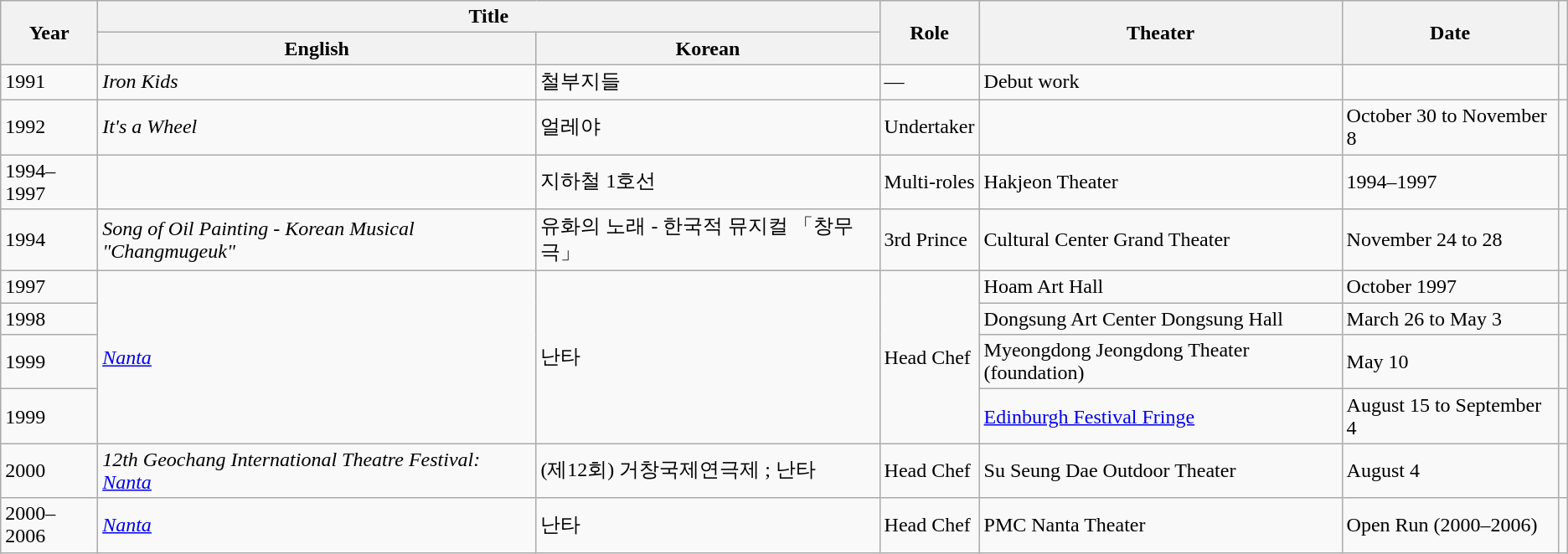<table class="wikitable sortable plainrowheaders">
<tr>
<th rowspan="2" scope="col">Year</th>
<th colspan="2" scope="col">Title</th>
<th rowspan="2" scope="col">Role</th>
<th rowspan="2" scope="col">Theater</th>
<th rowspan="2" scope="col" class="sortable">Date</th>
<th rowspan="2" scope="col" class="unsortable"></th>
</tr>
<tr>
<th>English</th>
<th>Korean</th>
</tr>
<tr>
<td>1991</td>
<td><em>Iron Kids</em></td>
<td>철부지들</td>
<td>—</td>
<td>Debut work</td>
<td></td>
<td></td>
</tr>
<tr>
<td>1992</td>
<td><em>It's a Wheel</em></td>
<td>얼레야</td>
<td>Undertaker</td>
<td></td>
<td>October 30 to November 8</td>
<td></td>
</tr>
<tr>
<td>1994–1997</td>
<td><em></em></td>
<td>지하철 1호선</td>
<td>Multi-roles</td>
<td>Hakjeon Theater</td>
<td>1994–1997</td>
<td></td>
</tr>
<tr>
<td>1994</td>
<td><em>Song of Oil Painting - Korean Musical "Changmugeuk"</em></td>
<td>유화의 노래 - 한국적 뮤지컬 「창무극」</td>
<td>3rd Prince</td>
<td>Cultural Center Grand Theater</td>
<td>November 24 to 28</td>
<td></td>
</tr>
<tr>
<td>1997</td>
<td rowspan="4"><em><a href='#'>Nanta</a></em></td>
<td rowspan="4">난타</td>
<td rowspan="4">Head Chef</td>
<td>Hoam Art Hall</td>
<td>October 1997</td>
<td></td>
</tr>
<tr>
<td>1998</td>
<td>Dongsung Art Center Dongsung Hall</td>
<td>March 26 to May 3</td>
<td></td>
</tr>
<tr>
<td>1999</td>
<td>Myeongdong Jeongdong Theater (foundation)</td>
<td>May 10</td>
<td></td>
</tr>
<tr>
<td>1999</td>
<td><a href='#'>Edinburgh Festival Fringe</a></td>
<td>August 15 to September 4</td>
<td></td>
</tr>
<tr>
<td>2000</td>
<td><em>12th Geochang International Theatre Festival: <a href='#'>Nanta</a></em></td>
<td>(제12회) 거창국제연극제 ; 난타</td>
<td>Head Chef</td>
<td>Su Seung Dae Outdoor Theater</td>
<td>August 4</td>
<td></td>
</tr>
<tr>
<td>2000–2006</td>
<td><em><a href='#'>Nanta</a></em></td>
<td>난타</td>
<td>Head Chef</td>
<td>PMC Nanta Theater</td>
<td>Open Run (2000–2006)</td>
<td></td>
</tr>
</table>
